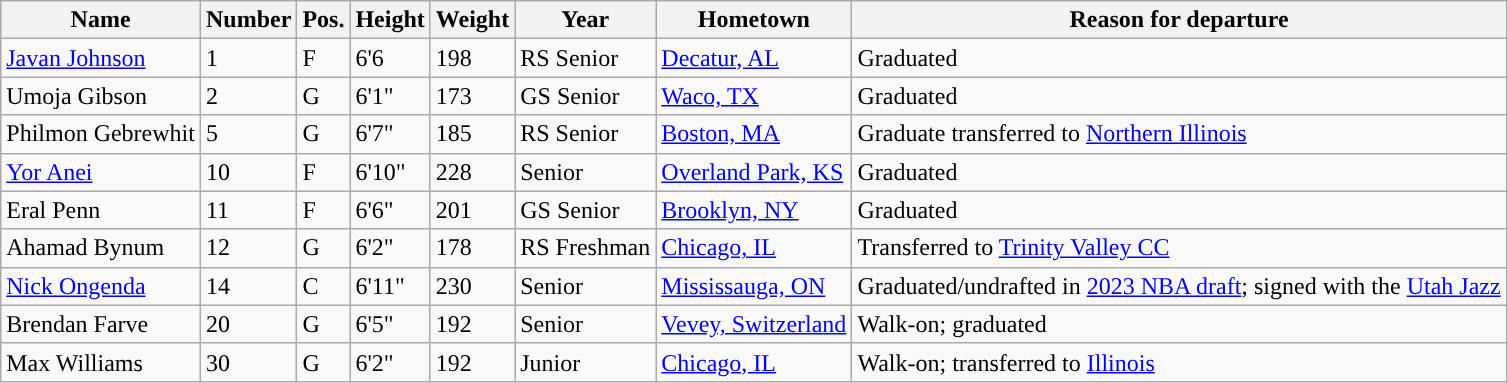<table class="wikitable sortable" border="1">
<tr align=center>
<th>Name</th>
<th>Number</th>
<th>Pos.</th>
<th>Height</th>
<th>Weight</th>
<th>Year</th>
<th>Hometown</th>
<th>Reason for departure</th>
</tr>
<tr>
<td><a href='#'>Javan Johnson</a></td>
<td>1</td>
<td>F</td>
<td>6'6</td>
<td>198</td>
<td>RS Senior</td>
<td><a href='#'>Decatur, AL</a></td>
<td>Graduated</td>
</tr>
<tr>
<td>Umoja Gibson</td>
<td>2</td>
<td>G</td>
<td>6'1"</td>
<td>173</td>
<td>GS Senior</td>
<td><a href='#'>Waco, TX</a></td>
<td>Graduated</td>
</tr>
<tr>
<td>Philmon Gebrewhit</td>
<td>5</td>
<td>G</td>
<td>6'7"</td>
<td>185</td>
<td>RS Senior</td>
<td><a href='#'>Boston, MA</a></td>
<td>Graduate transferred to <a href='#'>Northern Illinois</a></td>
</tr>
<tr>
<td><a href='#'>Yor Anei</a></td>
<td>10</td>
<td>F</td>
<td>6'10"</td>
<td>228</td>
<td>Senior</td>
<td><a href='#'>Overland Park, KS</a></td>
<td>Graduated</td>
</tr>
<tr>
<td>Eral Penn</td>
<td>11</td>
<td>F</td>
<td>6'6"</td>
<td>201</td>
<td>GS Senior</td>
<td><a href='#'>Brooklyn, NY</a></td>
<td>Graduated</td>
</tr>
<tr>
<td>Ahamad Bynum</td>
<td>12</td>
<td>G</td>
<td>6'2"</td>
<td>178</td>
<td>RS Freshman</td>
<td><a href='#'>Chicago, IL</a></td>
<td>Transferred to <a href='#'>Trinity Valley CC</a></td>
</tr>
<tr>
<td><a href='#'>Nick Ongenda</a></td>
<td>14</td>
<td>C</td>
<td>6'11"</td>
<td>230</td>
<td>Senior</td>
<td><a href='#'>Mississauga, ON</a></td>
<td>Graduated/undrafted in <a href='#'>2023 NBA draft</a>; signed with the <a href='#'>Utah Jazz</a></td>
</tr>
<tr>
<td>Brendan Farve</td>
<td>20</td>
<td>G</td>
<td>6'5"</td>
<td>192</td>
<td>Senior</td>
<td><a href='#'>Vevey, Switzerland</a></td>
<td>Walk-on; graduated</td>
</tr>
<tr>
<td>Max Williams</td>
<td>30</td>
<td>G</td>
<td>6'2"</td>
<td>192</td>
<td>Junior</td>
<td><a href='#'>Chicago, IL</a></td>
<td>Walk-on; transferred to <a href='#'>Illinois</a></td>
</tr>
</table>
